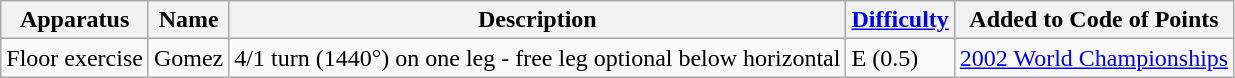<table class="wikitable">
<tr>
<th>Apparatus</th>
<th>Name</th>
<th>Description</th>
<th><a href='#'>Difficulty</a></th>
<th>Added to Code of Points</th>
</tr>
<tr>
<td>Floor exercise</td>
<td>Gomez</td>
<td>4/1 turn (1440°) on one leg - free leg optional below horizontal</td>
<td>E (0.5)</td>
<td><a href='#'>2002 World Championships</a></td>
</tr>
</table>
